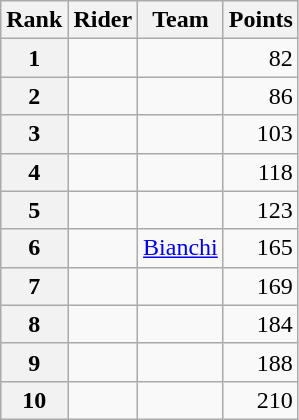<table class="wikitable">
<tr>
<th scope="col">Rank</th>
<th scope="col">Rider</th>
<th scope="col">Team</th>
<th scope="col">Points</th>
</tr>
<tr>
<th scope="row">1</th>
<td></td>
<td></td>
<td style="text-align:right;">82</td>
</tr>
<tr>
<th scope="row">2</th>
<td></td>
<td></td>
<td style="text-align:right;">86</td>
</tr>
<tr>
<th scope="row">3</th>
<td></td>
<td></td>
<td style="text-align:right;">103</td>
</tr>
<tr>
<th scope="row">4</th>
<td></td>
<td></td>
<td style="text-align:right;">118</td>
</tr>
<tr>
<th scope="row">5</th>
<td></td>
<td></td>
<td style="text-align:right;">123</td>
</tr>
<tr>
<th scope="row">6</th>
<td></td>
<td><a href='#'>Bianchi</a></td>
<td style="text-align:right;">165</td>
</tr>
<tr>
<th scope="row">7</th>
<td></td>
<td></td>
<td style="text-align:right;">169</td>
</tr>
<tr>
<th scope="row">8</th>
<td></td>
<td></td>
<td style="text-align:right;">184</td>
</tr>
<tr>
<th scope="row">9</th>
<td></td>
<td></td>
<td style="text-align:right;">188</td>
</tr>
<tr>
<th scope="row">10</th>
<td></td>
<td></td>
<td style="text-align:right;">210</td>
</tr>
</table>
